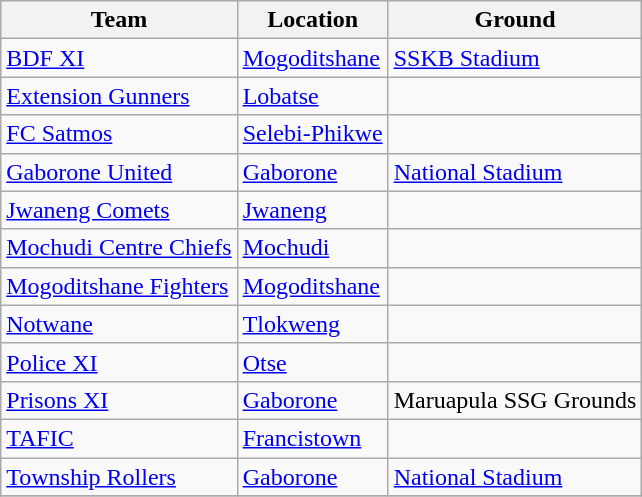<table class="wikitable sortable">
<tr>
<th>Team</th>
<th>Location</th>
<th>Ground</th>
</tr>
<tr>
<td><a href='#'>BDF XI</a></td>
<td><a href='#'>Mogoditshane</a></td>
<td><a href='#'>SSKB Stadium</a></td>
</tr>
<tr>
<td><a href='#'>Extension Gunners</a></td>
<td><a href='#'>Lobatse</a></td>
<td></td>
</tr>
<tr>
<td><a href='#'>FC Satmos</a></td>
<td><a href='#'>Selebi-Phikwe</a></td>
<td></td>
</tr>
<tr>
<td><a href='#'>Gaborone United</a></td>
<td><a href='#'>Gaborone</a></td>
<td><a href='#'>National Stadium</a></td>
</tr>
<tr>
<td><a href='#'>Jwaneng Comets</a></td>
<td><a href='#'>Jwaneng</a></td>
<td></td>
</tr>
<tr>
<td><a href='#'>Mochudi Centre Chiefs</a></td>
<td><a href='#'>Mochudi</a></td>
<td></td>
</tr>
<tr>
<td><a href='#'>Mogoditshane Fighters</a></td>
<td><a href='#'>Mogoditshane</a></td>
<td></td>
</tr>
<tr>
<td><a href='#'>Notwane</a></td>
<td><a href='#'>Tlokweng</a></td>
<td></td>
</tr>
<tr>
<td><a href='#'>Police XI</a></td>
<td><a href='#'>Otse</a></td>
<td></td>
</tr>
<tr>
<td><a href='#'>Prisons XI</a></td>
<td><a href='#'>Gaborone</a></td>
<td>Maruapula SSG Grounds</td>
</tr>
<tr>
<td><a href='#'>TAFIC</a></td>
<td><a href='#'>Francistown</a></td>
<td></td>
</tr>
<tr>
<td><a href='#'>Township Rollers</a></td>
<td><a href='#'>Gaborone</a></td>
<td><a href='#'>National Stadium</a></td>
</tr>
<tr>
</tr>
</table>
